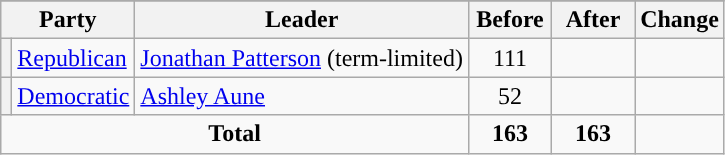<table class="wikitable" style="text-align:center;">
<tr>
</tr>
<tr>
<th colspan="2">Party</th>
<th>Leader</th>
<th style="width:3em">Before</th>
<th style="width:3em">After</th>
<th style="width:3em">Change</th>
</tr>
<tr>
<th style="background-color:"></th>
<td style="text-align:left;"><a href='#'>Republican</a></td>
<td style="text-align:left;"><a href='#'>Jonathan Patterson</a> (term-limited)</td>
<td>111</td>
<td></td>
<td></td>
</tr>
<tr>
<th style="background-color:"></th>
<td style="text-align:left;"><a href='#'>Democratic</a></td>
<td style="text-align:left;"><a href='#'>Ashley Aune</a></td>
<td>52</td>
<td></td>
<td></td>
</tr>
<tr>
<td colspan="3"><strong>Total</strong></td>
<td><strong>163</strong></td>
<td><strong>163</strong></td>
<td></td>
</tr>
</table>
